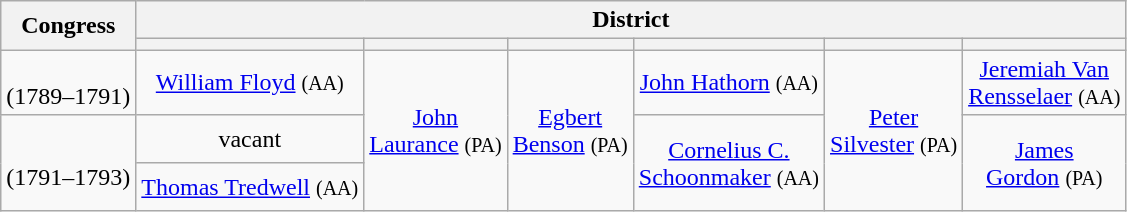<table class=wikitable style="text-align:center">
<tr>
<th rowspan=2>Cong­ress</th>
<th colspan=6>District</th>
</tr>
<tr>
<th></th>
<th></th>
<th></th>
<th></th>
<th></th>
<th></th>
</tr>
<tr style="height:2.5em">
<td><strong></strong><br>(1789–1791)</td>
<td><a href='#'>William Floyd</a> <small>(AA)</small></td>
<td rowspan=3 ><a href='#'>John<br>Laurance</a> <small>(PA)</small></td>
<td rowspan=3 ><a href='#'>Egbert<br>Benson</a> <small>(PA)</small></td>
<td><a href='#'>John Hathorn</a> <small>(AA)</small></td>
<td rowspan=3 ><a href='#'>Peter<br>Silvester</a> <small>(PA)</small></td>
<td><a href='#'>Jeremiah Van<br>Rensselaer</a> <small>(AA)</small></td>
</tr>
<tr style="height:2em">
<td rowspan=2><strong></strong><br>(1791–1793)</td>
<td>vacant</td>
<td rowspan=2 ><a href='#'>Cornelius C.<br>Schoonmaker</a> <small>(AA)</small></td>
<td rowspan=2 ><a href='#'>James<br>Gordon</a> <small>(PA)</small></td>
</tr>
<tr style="height:2em">
<td><a href='#'>Thomas Tredwell</a> <small>(AA)</small></td>
</tr>
</table>
